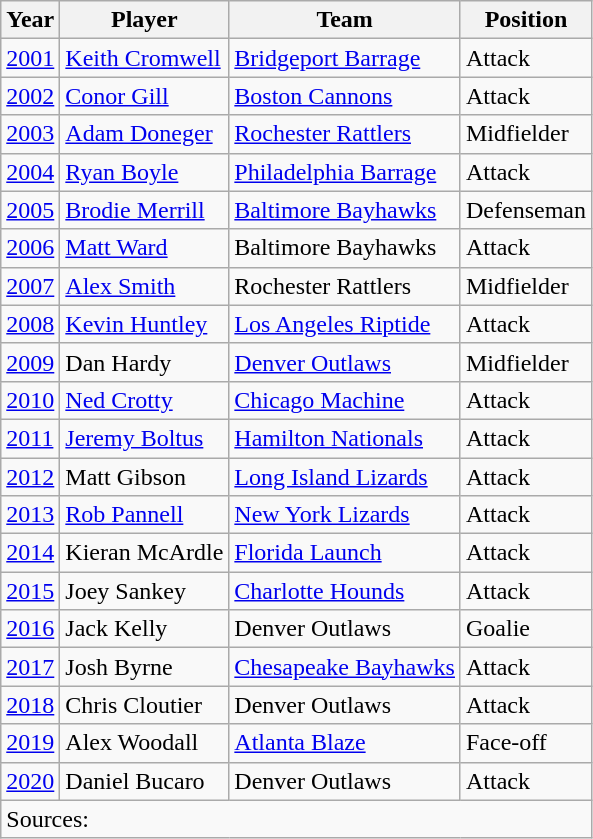<table class="wikitable">
<tr>
<th>Year</th>
<th>Player</th>
<th>Team</th>
<th>Position</th>
</tr>
<tr>
<td><a href='#'>2001</a></td>
<td><a href='#'>Keith Cromwell</a></td>
<td><a href='#'>Bridgeport Barrage</a></td>
<td>Attack</td>
</tr>
<tr>
<td><a href='#'>2002</a></td>
<td><a href='#'>Conor Gill</a></td>
<td><a href='#'>Boston Cannons</a></td>
<td>Attack</td>
</tr>
<tr>
<td><a href='#'>2003</a></td>
<td><a href='#'>Adam Doneger</a></td>
<td><a href='#'>Rochester Rattlers</a></td>
<td>Midfielder</td>
</tr>
<tr>
<td><a href='#'>2004</a></td>
<td><a href='#'>Ryan Boyle</a></td>
<td><a href='#'>Philadelphia Barrage</a></td>
<td>Attack</td>
</tr>
<tr>
<td><a href='#'>2005</a></td>
<td><a href='#'>Brodie Merrill</a></td>
<td><a href='#'>Baltimore Bayhawks</a></td>
<td>Defenseman</td>
</tr>
<tr>
<td><a href='#'>2006</a></td>
<td><a href='#'>Matt Ward</a></td>
<td>Baltimore Bayhawks</td>
<td>Attack</td>
</tr>
<tr>
<td><a href='#'>2007</a></td>
<td><a href='#'>Alex Smith</a></td>
<td>Rochester Rattlers</td>
<td>Midfielder</td>
</tr>
<tr>
<td><a href='#'>2008</a></td>
<td><a href='#'>Kevin Huntley</a></td>
<td><a href='#'>Los Angeles Riptide</a></td>
<td>Attack</td>
</tr>
<tr>
<td><a href='#'>2009</a></td>
<td>Dan Hardy</td>
<td><a href='#'>Denver Outlaws</a></td>
<td>Midfielder</td>
</tr>
<tr>
<td><a href='#'>2010</a></td>
<td><a href='#'>Ned Crotty </a></td>
<td><a href='#'>Chicago Machine</a></td>
<td>Attack</td>
</tr>
<tr>
<td><a href='#'>2011</a></td>
<td><a href='#'>Jeremy Boltus </a></td>
<td><a href='#'>Hamilton Nationals</a></td>
<td>Attack</td>
</tr>
<tr>
<td><a href='#'>2012</a></td>
<td>Matt Gibson</td>
<td><a href='#'>Long Island Lizards</a></td>
<td>Attack</td>
</tr>
<tr>
<td><a href='#'>2013</a></td>
<td><a href='#'>Rob Pannell</a></td>
<td><a href='#'>New York Lizards</a></td>
<td>Attack</td>
</tr>
<tr>
<td><a href='#'>2014</a></td>
<td>Kieran McArdle</td>
<td><a href='#'>Florida Launch</a></td>
<td>Attack</td>
</tr>
<tr>
<td><a href='#'>2015</a></td>
<td>Joey Sankey</td>
<td><a href='#'>Charlotte Hounds</a></td>
<td>Attack</td>
</tr>
<tr>
<td><a href='#'>2016</a></td>
<td>Jack Kelly</td>
<td>Denver Outlaws</td>
<td>Goalie</td>
</tr>
<tr>
<td><a href='#'>2017</a></td>
<td>Josh Byrne</td>
<td><a href='#'>Chesapeake Bayhawks</a></td>
<td>Attack</td>
</tr>
<tr>
<td><a href='#'>2018</a></td>
<td>Chris Cloutier</td>
<td>Denver Outlaws</td>
<td>Attack</td>
</tr>
<tr>
<td><a href='#'>2019</a></td>
<td>Alex Woodall</td>
<td><a href='#'>Atlanta Blaze</a></td>
<td>Face-off</td>
</tr>
<tr>
<td><a href='#'>2020</a></td>
<td>Daniel Bucaro</td>
<td>Denver Outlaws</td>
<td>Attack</td>
</tr>
<tr>
<td colspan=4>Sources:</td>
</tr>
</table>
